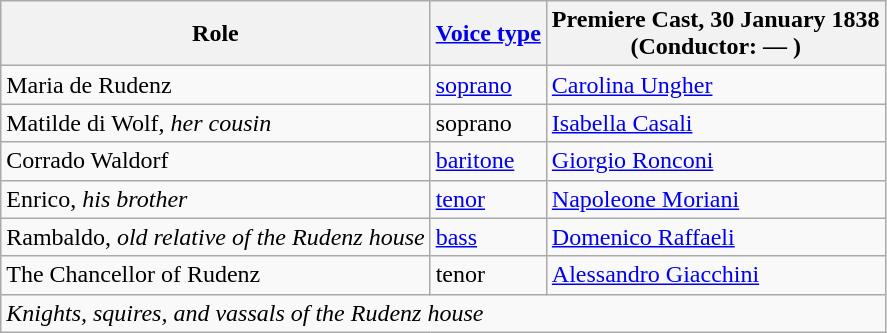<table class="wikitable">
<tr>
<th>Role</th>
<th><a href='#'>Voice type</a></th>
<th>Premiere Cast, 30 January 1838<br>(Conductor: — )</th>
</tr>
<tr>
<td>Maria de Rudenz</td>
<td><a href='#'>soprano</a></td>
<td><a href='#'>Carolina Ungher</a></td>
</tr>
<tr>
<td>Matilde di Wolf, <em>her cousin</em></td>
<td>soprano</td>
<td><a href='#'>Isabella Casali</a></td>
</tr>
<tr>
<td>Corrado Waldorf</td>
<td><a href='#'>baritone</a></td>
<td><a href='#'>Giorgio Ronconi</a></td>
</tr>
<tr>
<td>Enrico, <em>his brother</em></td>
<td><a href='#'>tenor</a></td>
<td><a href='#'>Napoleone Moriani</a></td>
</tr>
<tr>
<td>Rambaldo, <em>old relative of the Rudenz house</em></td>
<td><a href='#'>bass</a></td>
<td><a href='#'>Domenico Raffaeli</a></td>
</tr>
<tr>
<td>The Chancellor of Rudenz</td>
<td>tenor</td>
<td><a href='#'>Alessandro Giacchini</a></td>
</tr>
<tr>
<td colspan="3"><em>Knights, squires, and vassals of the Rudenz house</em></td>
</tr>
</table>
